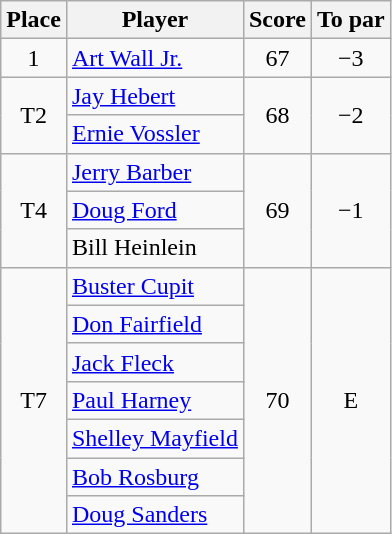<table class=wikitable>
<tr>
<th>Place</th>
<th>Player</th>
<th>Score</th>
<th>To par</th>
</tr>
<tr>
<td align=center>1</td>
<td> <a href='#'>Art Wall Jr.</a></td>
<td align=center>67</td>
<td align=center>−3</td>
</tr>
<tr>
<td rowspan=2 align=center>T2</td>
<td> <a href='#'>Jay Hebert</a></td>
<td rowspan=2 align=center>68</td>
<td rowspan=2 align=center>−2</td>
</tr>
<tr>
<td> <a href='#'>Ernie Vossler</a></td>
</tr>
<tr>
<td rowspan=3 align=center>T4</td>
<td> <a href='#'>Jerry Barber</a></td>
<td rowspan=3 align=center>69</td>
<td rowspan=3 align=center>−1</td>
</tr>
<tr>
<td> <a href='#'>Doug Ford</a></td>
</tr>
<tr>
<td> Bill Heinlein</td>
</tr>
<tr>
<td rowspan=7 align=center>T7</td>
<td> <a href='#'>Buster Cupit</a></td>
<td rowspan=7 align=center>70</td>
<td rowspan=7 align=center>E</td>
</tr>
<tr>
<td> <a href='#'>Don Fairfield</a></td>
</tr>
<tr>
<td> <a href='#'>Jack Fleck</a></td>
</tr>
<tr>
<td> <a href='#'>Paul Harney</a></td>
</tr>
<tr>
<td> <a href='#'>Shelley Mayfield</a></td>
</tr>
<tr>
<td> <a href='#'>Bob Rosburg</a></td>
</tr>
<tr>
<td> <a href='#'>Doug Sanders</a></td>
</tr>
</table>
